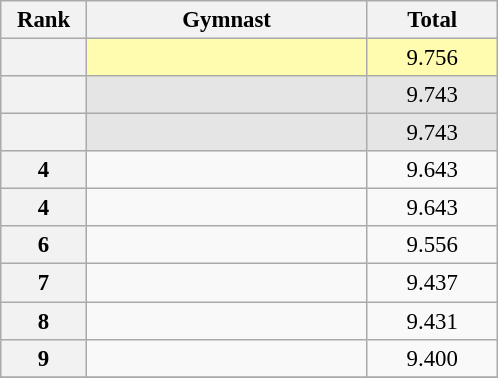<table class="wikitable sortable" style="text-align:center; font-size:95%">
<tr>
<th scope="col" style="width:50px;">Rank</th>
<th scope="col" style="width:180px;">Gymnast</th>
<th scope="col" style="width:80px;">Total</th>
</tr>
<tr style="background:#fffcaf;">
<th scope=row style="text-align:center"></th>
<td style="text-align:left;"></td>
<td>9.756</td>
</tr>
<tr style="background:#e5e5e5;">
<th scope=row style="text-align:center"></th>
<td style="text-align:left;"></td>
<td>9.743</td>
</tr>
<tr style="background:#e5e5e5;">
<th scope=row style="text-align:center"></th>
<td style="text-align:left;"></td>
<td>9.743</td>
</tr>
<tr>
<th scope=row style="text-align:center">4</th>
<td style="text-align:left;"></td>
<td>9.643</td>
</tr>
<tr>
<th scope=row style="text-align:center">4</th>
<td style="text-align:left;"></td>
<td>9.643</td>
</tr>
<tr>
<th scope=row style="text-align:center">6</th>
<td style="text-align:left;"></td>
<td>9.556</td>
</tr>
<tr>
<th scope=row style="text-align:center">7</th>
<td style="text-align:left;"></td>
<td>9.437</td>
</tr>
<tr>
<th scope=row style="text-align:center">8</th>
<td style="text-align:left;"></td>
<td>9.431</td>
</tr>
<tr>
<th scope=row style="text-align:center">9</th>
<td style="text-align:left;"></td>
<td>9.400</td>
</tr>
<tr>
</tr>
</table>
